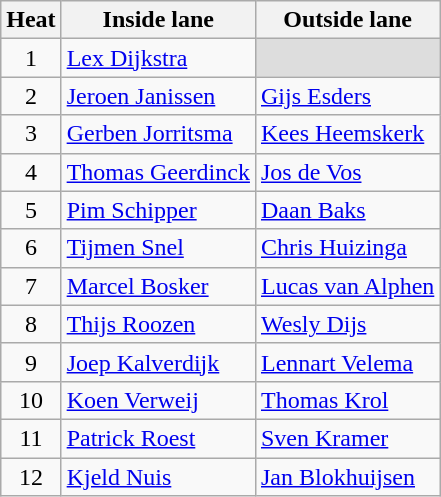<table class="wikitable">
<tr>
<th>Heat</th>
<th>Inside lane</th>
<th>Outside lane</th>
</tr>
<tr>
<td align="center">1</td>
<td><a href='#'>Lex Dijkstra</a></td>
<td bgcolor=#DDDDDD></td>
</tr>
<tr>
<td align="center">2</td>
<td><a href='#'>Jeroen Janissen</a></td>
<td><a href='#'>Gijs Esders</a></td>
</tr>
<tr>
<td align="center">3</td>
<td><a href='#'>Gerben Jorritsma</a></td>
<td><a href='#'>Kees Heemskerk</a></td>
</tr>
<tr>
<td align="center">4</td>
<td><a href='#'>Thomas Geerdinck</a></td>
<td><a href='#'>Jos de Vos</a></td>
</tr>
<tr>
<td align="center">5</td>
<td><a href='#'>Pim Schipper</a></td>
<td><a href='#'>Daan Baks</a></td>
</tr>
<tr>
<td align="center">6</td>
<td><a href='#'>Tijmen Snel</a></td>
<td><a href='#'>Chris Huizinga</a></td>
</tr>
<tr>
<td align="center">7</td>
<td><a href='#'>Marcel Bosker</a></td>
<td><a href='#'>Lucas van Alphen</a></td>
</tr>
<tr>
<td align="center">8</td>
<td><a href='#'>Thijs Roozen</a></td>
<td><a href='#'>Wesly Dijs</a></td>
</tr>
<tr>
<td align="center">9</td>
<td><a href='#'>Joep Kalverdijk</a></td>
<td><a href='#'>Lennart Velema</a></td>
</tr>
<tr>
<td align="center">10</td>
<td><a href='#'>Koen Verweij</a></td>
<td><a href='#'>Thomas Krol</a></td>
</tr>
<tr>
<td align="center">11</td>
<td><a href='#'>Patrick Roest</a></td>
<td><a href='#'>Sven Kramer</a></td>
</tr>
<tr>
<td align="center">12</td>
<td><a href='#'>Kjeld Nuis</a></td>
<td><a href='#'>Jan Blokhuijsen</a></td>
</tr>
</table>
